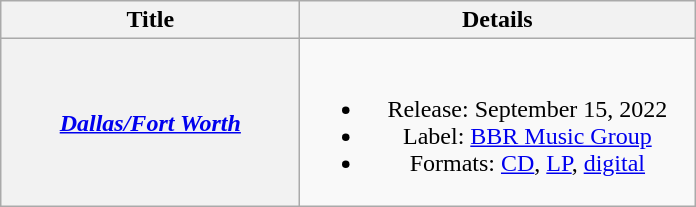<table class="wikitable plainrowheaders" style="text-align:center;" border="1">
<tr>
<th scope="col" style="width:12em;">Title</th>
<th scope="col" style="width:16em;">Details</th>
</tr>
<tr>
<th scope="row"><em><a href='#'>Dallas/Fort Worth</a></em></th>
<td><br><ul><li>Release: September 15, 2022</li><li>Label: <a href='#'>BBR Music Group</a></li><li>Formats: <a href='#'>CD</a>, <a href='#'>LP</a>, <a href='#'>digital</a></li></ul></td>
</tr>
</table>
